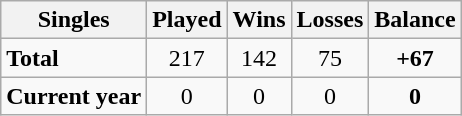<table class="wikitable" style="text-align:center">
<tr>
<th>Singles</th>
<th>Played</th>
<th>Wins</th>
<th>Losses</th>
<th>Balance</th>
</tr>
<tr>
<td align=left><strong>Total</strong></td>
<td>217</td>
<td>142</td>
<td>75</td>
<td><strong>+67</strong></td>
</tr>
<tr>
<td align=left><strong>Current year</strong></td>
<td>0</td>
<td>0</td>
<td>0</td>
<td><strong>0</strong></td>
</tr>
</table>
